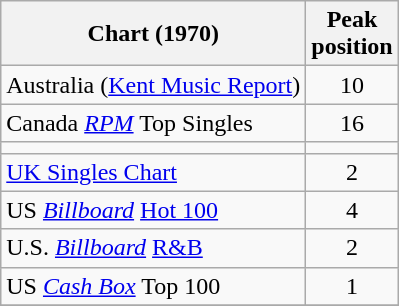<table class="wikitable sortable">
<tr>
<th>Chart (1970)</th>
<th>Peak<br>position</th>
</tr>
<tr>
<td>Australia (<a href='#'>Kent Music Report</a>)</td>
<td style="text-align:center;">10</td>
</tr>
<tr>
<td>Canada <em><a href='#'>RPM</a></em> Top Singles</td>
<td style="text-align:center;">16</td>
</tr>
<tr>
<td></td>
</tr>
<tr>
<td><a href='#'>UK Singles Chart</a></td>
<td style="text-align:center;">2</td>
</tr>
<tr>
<td>US <em><a href='#'>Billboard</a></em> <a href='#'>Hot 100</a></td>
<td style="text-align:center;">4</td>
</tr>
<tr>
<td>U.S. <em><a href='#'>Billboard</a></em> <a href='#'>R&B</a></td>
<td style="text-align:center;">2</td>
</tr>
<tr>
<td>US <a href='#'><em>Cash Box</em></a> Top 100</td>
<td align="center">1</td>
</tr>
<tr>
</tr>
</table>
